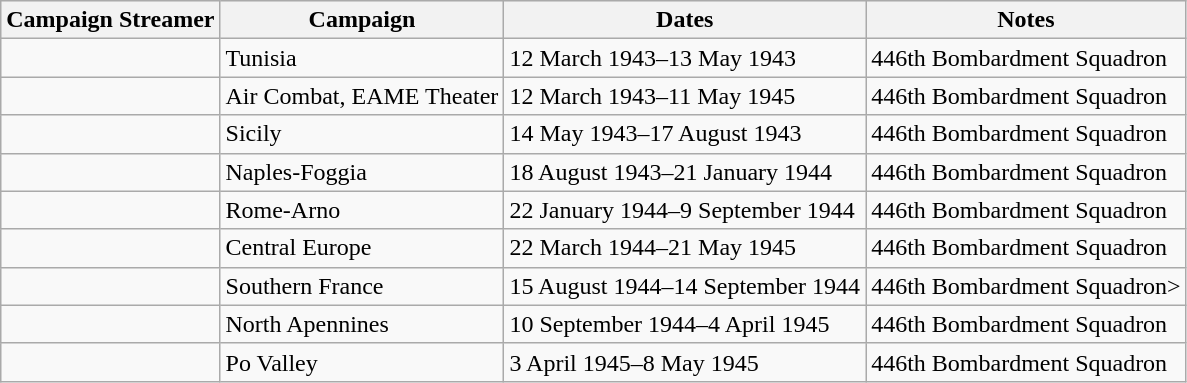<table class="wikitable">
<tr style="background:#efefef;">
<th>Campaign Streamer</th>
<th>Campaign</th>
<th>Dates</th>
<th>Notes</th>
</tr>
<tr>
<td></td>
<td>Tunisia</td>
<td>12 March 1943–13 May 1943</td>
<td>446th Bombardment Squadron</td>
</tr>
<tr>
<td></td>
<td>Air Combat, EAME Theater</td>
<td>12 March 1943–11 May 1945</td>
<td>446th Bombardment Squadron</td>
</tr>
<tr>
<td></td>
<td>Sicily</td>
<td>14 May 1943–17 August 1943</td>
<td>446th Bombardment Squadron</td>
</tr>
<tr>
<td></td>
<td>Naples-Foggia</td>
<td>18 August 1943–21 January 1944</td>
<td>446th Bombardment Squadron</td>
</tr>
<tr>
<td></td>
<td>Rome-Arno</td>
<td>22 January 1944–9 September 1944</td>
<td>446th Bombardment Squadron</td>
</tr>
<tr>
<td></td>
<td>Central Europe</td>
<td>22 March 1944–21 May 1945</td>
<td>446th Bombardment Squadron</td>
</tr>
<tr>
<td></td>
<td>Southern France</td>
<td>15 August 1944–14 September 1944</td>
<td>446th Bombardment Squadron></td>
</tr>
<tr>
<td></td>
<td>North Apennines</td>
<td>10 September 1944–4 April 1945</td>
<td>446th Bombardment Squadron</td>
</tr>
<tr>
<td></td>
<td>Po Valley</td>
<td>3 April 1945–8 May 1945</td>
<td>446th Bombardment Squadron</td>
</tr>
</table>
